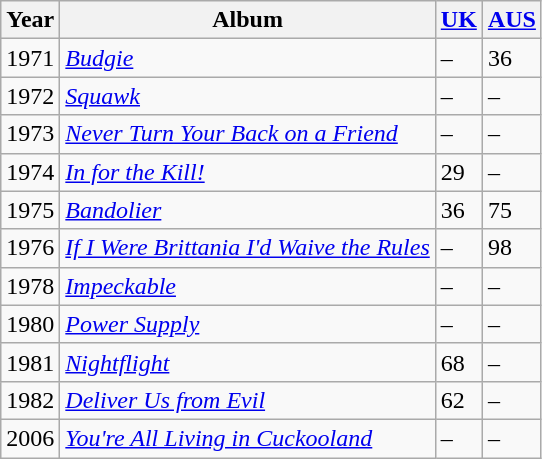<table class="wikitable">
<tr>
<th>Year</th>
<th>Album</th>
<th><a href='#'>UK</a></th>
<th><a href='#'>AUS</a></th>
</tr>
<tr>
<td>1971</td>
<td><em><a href='#'>Budgie</a></em></td>
<td>–</td>
<td>36</td>
</tr>
<tr>
<td>1972</td>
<td><em><a href='#'>Squawk</a></em></td>
<td>–</td>
<td>–</td>
</tr>
<tr>
<td>1973</td>
<td><em><a href='#'>Never Turn Your Back on a Friend</a></em></td>
<td>–</td>
<td>–</td>
</tr>
<tr>
<td>1974</td>
<td><em><a href='#'>In for the Kill!</a></em></td>
<td>29</td>
<td>–</td>
</tr>
<tr>
<td>1975</td>
<td><em><a href='#'>Bandolier</a></em></td>
<td>36</td>
<td>75</td>
</tr>
<tr>
<td>1976</td>
<td><em><a href='#'>If I Were Brittania I'd Waive the Rules</a></em></td>
<td>–</td>
<td>98</td>
</tr>
<tr>
<td>1978</td>
<td><em><a href='#'>Impeckable</a></em></td>
<td>–</td>
<td>–</td>
</tr>
<tr>
<td>1980</td>
<td><em><a href='#'>Power Supply</a></em></td>
<td>–</td>
<td>–</td>
</tr>
<tr>
<td>1981</td>
<td><em><a href='#'>Nightflight</a></em></td>
<td>68</td>
<td>–</td>
</tr>
<tr>
<td>1982</td>
<td><em><a href='#'>Deliver Us from Evil</a></em></td>
<td>62</td>
<td>–</td>
</tr>
<tr>
<td>2006</td>
<td><em><a href='#'>You're All Living in Cuckooland</a></em></td>
<td>–</td>
<td>–</td>
</tr>
</table>
